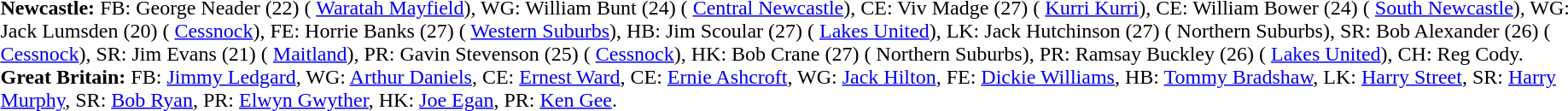<table width="100%" class="mw-collapsible mw-collapsed">
<tr>
<td valign="top" width="50%"><br><strong>Newcastle:</strong> FB: George Neader (22) ( <a href='#'>Waratah Mayfield</a>), WG: William Bunt (24) ( <a href='#'>Central Newcastle</a>), CE: Viv Madge (27) ( <a href='#'>Kurri Kurri</a>), CE: William Bower (24) ( <a href='#'>South Newcastle</a>), WG: Jack Lumsden (20) ( <a href='#'>Cessnock</a>), FE: Horrie Banks (27) ( <a href='#'>Western Suburbs</a>), HB: Jim Scoular (27) ( <a href='#'>Lakes United</a>), LK: Jack Hutchinson (27) ( Northern Suburbs), SR: Bob Alexander (26) ( <a href='#'>Cessnock</a>), SR: Jim Evans (21) ( <a href='#'>Maitland</a>), PR: Gavin Stevenson (25) ( <a href='#'>Cessnock</a>), HK: Bob Crane (27) ( Northern Suburbs), PR: Ramsay Buckley (26) ( <a href='#'>Lakes United</a>), CH: Reg Cody.<br><strong>Great Britain:</strong> FB: <a href='#'>Jimmy Ledgard</a>, WG: <a href='#'>Arthur Daniels</a>, CE: <a href='#'>Ernest Ward</a>, CE: <a href='#'>Ernie Ashcroft</a>, WG: <a href='#'>Jack Hilton</a>, FE: <a href='#'>Dickie Williams</a>, HB: <a href='#'>Tommy Bradshaw</a>, LK: <a href='#'>Harry Street</a>, SR: <a href='#'>Harry Murphy</a>, SR: <a href='#'>Bob Ryan</a>, PR: <a href='#'>Elwyn Gwyther</a>, HK: <a href='#'>Joe Egan</a>, PR: <a href='#'>Ken Gee</a>.</td>
</tr>
</table>
